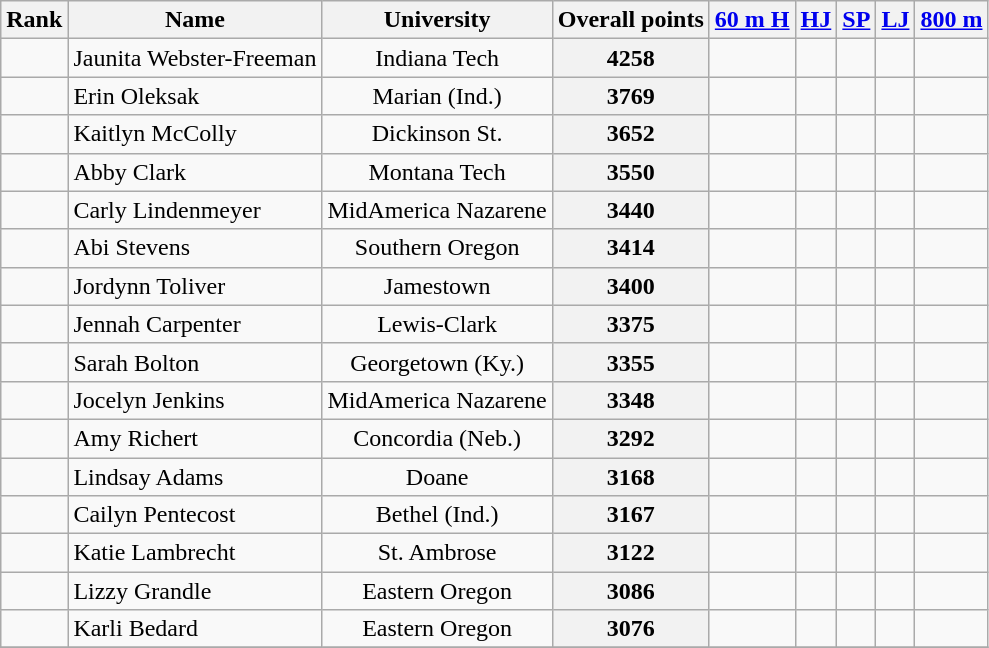<table class="wikitable sortable" style="text-align:center">
<tr>
<th>Rank</th>
<th>Name</th>
<th>University</th>
<th>Overall points</th>
<th><a href='#'>60 m H</a></th>
<th><a href='#'>HJ</a></th>
<th><a href='#'>SP</a></th>
<th><a href='#'>LJ</a></th>
<th><a href='#'>800 m</a></th>
</tr>
<tr>
<td></td>
<td align=left>Jaunita Webster-Freeman</td>
<td>Indiana Tech</td>
<th>4258</th>
<td></td>
<td></td>
<td></td>
<td></td>
<td></td>
</tr>
<tr>
<td></td>
<td align=left>Erin Oleksak</td>
<td>Marian (Ind.)</td>
<th>3769</th>
<td></td>
<td></td>
<td></td>
<td></td>
<td></td>
</tr>
<tr>
<td></td>
<td align=left>Kaitlyn McColly</td>
<td>Dickinson St.</td>
<th>3652</th>
<td></td>
<td></td>
<td></td>
<td></td>
<td></td>
</tr>
<tr>
<td></td>
<td align=left>Abby Clark</td>
<td>Montana Tech</td>
<th>3550</th>
<td></td>
<td></td>
<td></td>
<td></td>
<td></td>
</tr>
<tr>
<td></td>
<td align=left>Carly Lindenmeyer</td>
<td>MidAmerica Nazarene</td>
<th>3440</th>
<td></td>
<td></td>
<td></td>
<td></td>
<td></td>
</tr>
<tr>
<td></td>
<td align=left>Abi Stevens</td>
<td>Southern Oregon</td>
<th>3414</th>
<td></td>
<td></td>
<td></td>
<td></td>
<td></td>
</tr>
<tr>
<td></td>
<td align=left>Jordynn Toliver</td>
<td>Jamestown</td>
<th>3400</th>
<td></td>
<td></td>
<td></td>
<td></td>
<td></td>
</tr>
<tr>
<td></td>
<td align=left>Jennah Carpenter</td>
<td>Lewis-Clark</td>
<th>3375</th>
<td></td>
<td></td>
<td></td>
<td></td>
<td></td>
</tr>
<tr>
<td></td>
<td align=left>Sarah Bolton</td>
<td>Georgetown (Ky.)</td>
<th>3355</th>
<td></td>
<td></td>
<td></td>
<td></td>
<td></td>
</tr>
<tr>
<td></td>
<td align=left>Jocelyn Jenkins</td>
<td>MidAmerica Nazarene</td>
<th>3348</th>
<td></td>
<td></td>
<td></td>
<td></td>
<td></td>
</tr>
<tr>
<td></td>
<td align=left>Amy Richert</td>
<td>Concordia (Neb.)</td>
<th>3292</th>
<td></td>
<td></td>
<td></td>
<td></td>
<td></td>
</tr>
<tr>
<td></td>
<td align=left>Lindsay Adams</td>
<td>Doane</td>
<th>3168</th>
<td></td>
<td></td>
<td></td>
<td></td>
<td></td>
</tr>
<tr>
<td></td>
<td align=left>Cailyn Pentecost</td>
<td>Bethel (Ind.)</td>
<th>3167</th>
<td></td>
<td></td>
<td></td>
<td></td>
<td></td>
</tr>
<tr>
<td></td>
<td align=left>Katie Lambrecht</td>
<td>St. Ambrose</td>
<th>3122</th>
<td></td>
<td></td>
<td></td>
<td></td>
<td></td>
</tr>
<tr>
<td></td>
<td align=left>Lizzy Grandle</td>
<td>Eastern Oregon</td>
<th>3086</th>
<td></td>
<td></td>
<td></td>
<td></td>
<td></td>
</tr>
<tr>
<td></td>
<td align=left>Karli Bedard</td>
<td>Eastern Oregon</td>
<th>3076</th>
<td></td>
<td></td>
<td></td>
<td></td>
<td></td>
</tr>
<tr>
</tr>
</table>
